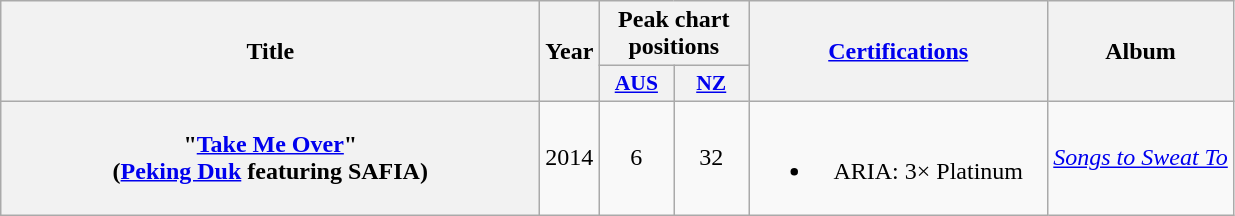<table class="wikitable plainrowheaders" style="text-align:center;">
<tr>
<th scope="col" rowspan="2" style="width:22em;">Title</th>
<th scope="col" rowspan="2" style="width:1em;">Year</th>
<th scope="col" colspan="2">Peak chart positions</th>
<th scope="col" rowspan="2" style="width:12em;"><a href='#'>Certifications</a></th>
<th scope="col" rowspan="2">Album</th>
</tr>
<tr>
<th scope="col" style="width:3em;font-size:90%;"><a href='#'>AUS</a><br></th>
<th scope="col" style="width:3em;font-size:90%;"><a href='#'>NZ</a><br></th>
</tr>
<tr>
<th scope="row">"<a href='#'>Take Me Over</a>"<br><span>(<a href='#'>Peking Duk</a> featuring SAFIA)</span></th>
<td>2014</td>
<td>6</td>
<td>32</td>
<td><br><ul><li>ARIA: 3× Platinum</li></ul></td>
<td><em><a href='#'>Songs to Sweat To</a></em></td>
</tr>
</table>
